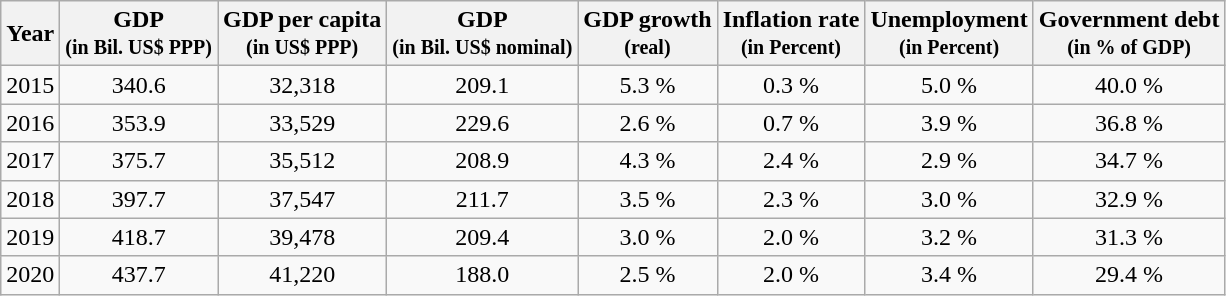<table class="wikitable" style="text-align:center;">
<tr>
<th>Year</th>
<th>GDP<br><small>(in Bil. US$ PPP)</small></th>
<th>GDP per capita<br><small>(in US$ PPP)</small></th>
<th>GDP<br><small>(in Bil. US$ nominal)</small></th>
<th>GDP growth<br><small>(real)</small></th>
<th>Inflation rate<br><small>(in Percent)</small></th>
<th>Unemployment <br><small>(in Percent)</small></th>
<th>Government debt<br><small>(in % of GDP)</small></th>
</tr>
<tr>
<td>2015</td>
<td>340.6</td>
<td>32,318</td>
<td>209.1</td>
<td>5.3 %</td>
<td>0.3 %</td>
<td>5.0 %</td>
<td>40.0 %</td>
</tr>
<tr>
<td>2016</td>
<td>353.9</td>
<td>33,529</td>
<td>229.6</td>
<td>2.6 %</td>
<td>0.7 %</td>
<td>3.9 %</td>
<td>36.8 %</td>
</tr>
<tr>
<td>2017</td>
<td>375.7</td>
<td>35,512</td>
<td>208.9</td>
<td>4.3 %</td>
<td>2.4 %</td>
<td>2.9 %</td>
<td>34.7 %</td>
</tr>
<tr>
<td>2018</td>
<td>397.7</td>
<td>37,547</td>
<td>211.7</td>
<td>3.5 %</td>
<td>2.3 %</td>
<td>3.0 %</td>
<td>32.9 %</td>
</tr>
<tr>
<td>2019</td>
<td>418.7</td>
<td>39,478</td>
<td>209.4</td>
<td>3.0 %</td>
<td>2.0 %</td>
<td>3.2 %</td>
<td>31.3 %</td>
</tr>
<tr>
<td>2020</td>
<td>437.7</td>
<td>41,220</td>
<td>188.0</td>
<td>2.5 %</td>
<td>2.0 %</td>
<td>3.4 %</td>
<td>29.4 %</td>
</tr>
</table>
